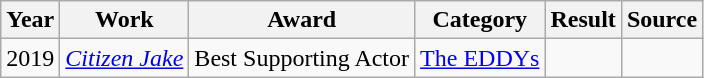<table class="wikitable">
<tr>
<th>Year</th>
<th>Work</th>
<th>Award</th>
<th>Category</th>
<th>Result</th>
<th>Source </th>
</tr>
<tr>
<td>2019</td>
<td><em><a href='#'>Citizen Jake</a></em></td>
<td>Best Supporting Actor</td>
<td><a href='#'>The EDDYs</a></td>
<td></td>
<td></td>
</tr>
</table>
